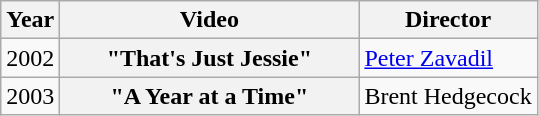<table class="wikitable plainrowheaders">
<tr>
<th>Year</th>
<th style="width:12em;">Video</th>
<th>Director</th>
</tr>
<tr>
<td>2002</td>
<th scope="row">"That's Just Jessie"</th>
<td><a href='#'>Peter Zavadil</a></td>
</tr>
<tr>
<td>2003</td>
<th scope="row">"A Year at a Time"</th>
<td>Brent Hedgecock</td>
</tr>
</table>
